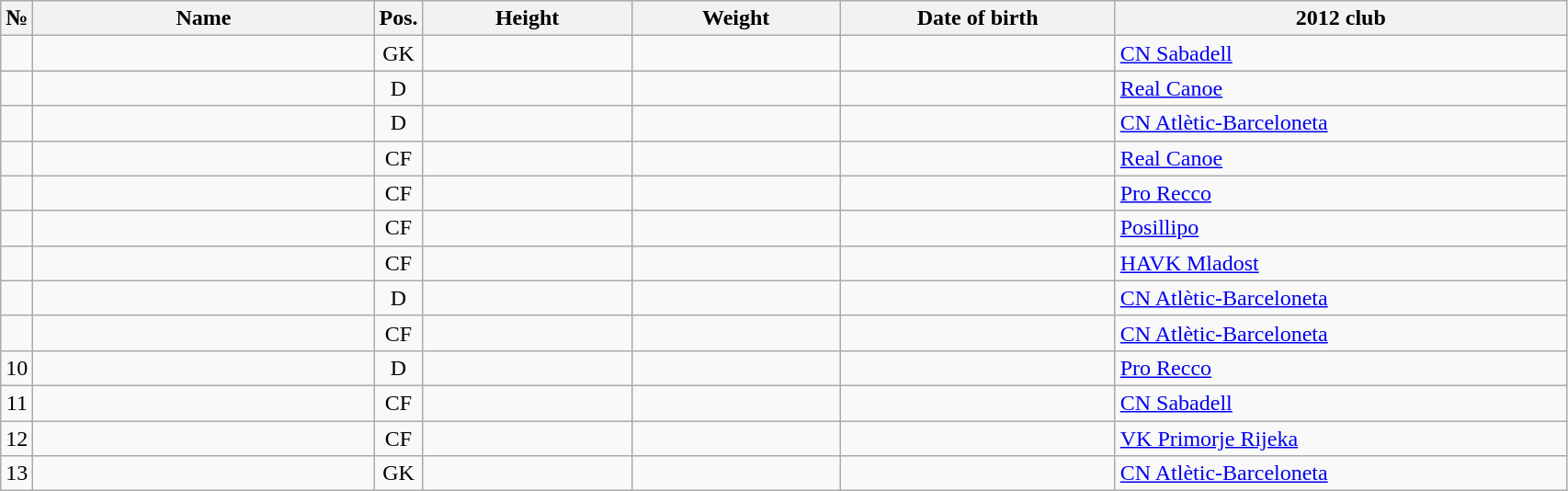<table class="wikitable sortable" style="font-size:100%; text-align:center;">
<tr>
<th>№</th>
<th style="width:15em">Name</th>
<th>Pos.</th>
<th style="width:9em">Height</th>
<th style="width:9em">Weight</th>
<th style="width:12em">Date of birth</th>
<th style="width:20em">2012 club</th>
</tr>
<tr>
<td></td>
<td style="text-align:left;"></td>
<td>GK</td>
<td></td>
<td></td>
<td style="text-align:right;"></td>
<td style="text-align:left;"> <a href='#'>CN Sabadell</a></td>
</tr>
<tr>
<td></td>
<td style="text-align:left;"></td>
<td>D</td>
<td></td>
<td></td>
<td style="text-align:right;"></td>
<td style="text-align:left;"> <a href='#'>Real Canoe</a></td>
</tr>
<tr>
<td></td>
<td style="text-align:left;"></td>
<td>D</td>
<td></td>
<td></td>
<td style="text-align:right;"></td>
<td style="text-align:left;"> <a href='#'>CN Atlètic-Barceloneta</a></td>
</tr>
<tr>
<td></td>
<td style="text-align:left;"></td>
<td>CF</td>
<td></td>
<td></td>
<td style="text-align:right;"></td>
<td style="text-align:left;"> <a href='#'>Real Canoe</a></td>
</tr>
<tr>
<td></td>
<td style="text-align:left;"></td>
<td>CF</td>
<td></td>
<td></td>
<td style="text-align:right;"></td>
<td style="text-align:left;"> <a href='#'>Pro Recco</a></td>
</tr>
<tr>
<td></td>
<td style="text-align:left;"></td>
<td>CF</td>
<td></td>
<td></td>
<td style="text-align:right;"></td>
<td style="text-align:left;"> <a href='#'>Posillipo</a></td>
</tr>
<tr>
<td></td>
<td style="text-align:left;"></td>
<td>CF</td>
<td></td>
<td></td>
<td style="text-align:right;"></td>
<td style="text-align:left;"> <a href='#'>HAVK Mladost</a></td>
</tr>
<tr>
<td></td>
<td style="text-align:left;"></td>
<td>D</td>
<td></td>
<td></td>
<td style="text-align:right;"></td>
<td style="text-align:left;"> <a href='#'>CN Atlètic-Barceloneta</a></td>
</tr>
<tr>
<td></td>
<td style="text-align:left;"></td>
<td>CF</td>
<td></td>
<td></td>
<td style="text-align:right;"></td>
<td style="text-align:left;"> <a href='#'>CN Atlètic-Barceloneta</a></td>
</tr>
<tr>
<td>10</td>
<td style="text-align:left;"></td>
<td>D</td>
<td></td>
<td></td>
<td style="text-align:right;"></td>
<td style="text-align:left;"> <a href='#'>Pro Recco</a></td>
</tr>
<tr>
<td>11</td>
<td style="text-align:left;"></td>
<td>CF</td>
<td></td>
<td></td>
<td style="text-align:right;"></td>
<td style="text-align:left;"> <a href='#'>CN Sabadell</a></td>
</tr>
<tr>
<td>12</td>
<td style="text-align:left;"></td>
<td>CF</td>
<td></td>
<td></td>
<td style="text-align:right;"></td>
<td style="text-align:left;"> <a href='#'>VK Primorje Rijeka</a></td>
</tr>
<tr>
<td>13</td>
<td style="text-align:left;"></td>
<td>GK</td>
<td></td>
<td></td>
<td style="text-align:right;"></td>
<td style="text-align:left;"> <a href='#'>CN Atlètic-Barceloneta</a></td>
</tr>
</table>
